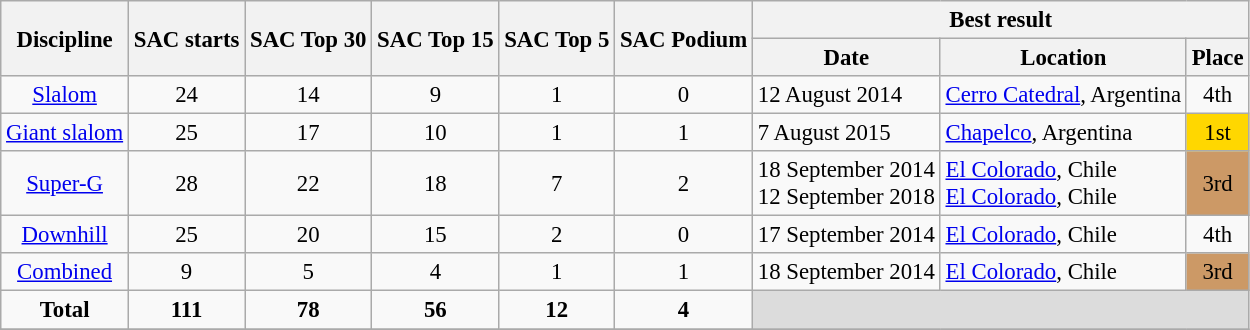<table class="wikitable" style="text-align:center; font-size:95%;">
<tr>
<th rowspan=2>Discipline</th>
<th rowspan=2>SAC starts</th>
<th rowspan=2>SAC Top 30</th>
<th rowspan=2>SAC Top 15</th>
<th rowspan=2>SAC Top 5</th>
<th rowspan=2>SAC Podium</th>
<th colspan=3>Best result</th>
</tr>
<tr>
<th>Date</th>
<th>Location</th>
<th>Place</th>
</tr>
<tr>
<td align=center><a href='#'>Slalom</a></td>
<td align=center>24</td>
<td align=center>14</td>
<td align=center>9</td>
<td align=center>1</td>
<td align=center>0</td>
<td align=left>12 August 2014</td>
<td align=left> <a href='#'>Cerro Catedral</a>, Argentina</td>
<td>4th</td>
</tr>
<tr>
<td align=center><a href='#'>Giant slalom</a></td>
<td align=center>25</td>
<td align=center>17</td>
<td align=center>10</td>
<td align=center>1</td>
<td align=center>1</td>
<td align=left>7 August 2015</td>
<td align=left> <a href='#'>Chapelco</a>, Argentina</td>
<td bgcolor="gold">1st</td>
</tr>
<tr>
<td align=center><a href='#'>Super-G</a></td>
<td align=center>28</td>
<td align=center>22</td>
<td align=center>18</td>
<td align=center>7</td>
<td align=center>2</td>
<td align=left>18 September 2014<br> 12 September 2018</td>
<td align=left> <a href='#'>El Colorado</a>, Chile <br> <a href='#'>El Colorado</a>, Chile</td>
<td bgcolor="cc9966">3rd</td>
</tr>
<tr>
<td align=center><a href='#'>Downhill</a></td>
<td align=center>25</td>
<td align=center>20</td>
<td align=center>15</td>
<td align=center>2</td>
<td align=center>0</td>
<td align=left>17 September 2014</td>
<td align=left> <a href='#'>El Colorado</a>, Chile</td>
<td>4th</td>
</tr>
<tr>
<td align=center><a href='#'>Combined</a></td>
<td align=center>9</td>
<td align=center>5</td>
<td align=center>4</td>
<td align=center>1</td>
<td align=center>1</td>
<td align=left>18 September 2014</td>
<td align=left> <a href='#'>El Colorado</a>, Chile</td>
<td bgcolor="cc9966">3rd</td>
</tr>
<tr>
<td align=center><strong>Total</strong></td>
<td align=center><strong>111</strong></td>
<td align=center><strong>78</strong></td>
<td align=center><strong>56</strong></td>
<td align=center><strong>12</strong></td>
<td align=center><strong>4</strong></td>
<td colspan=3 bgcolor=#DCDCDC></td>
</tr>
<tr>
</tr>
</table>
